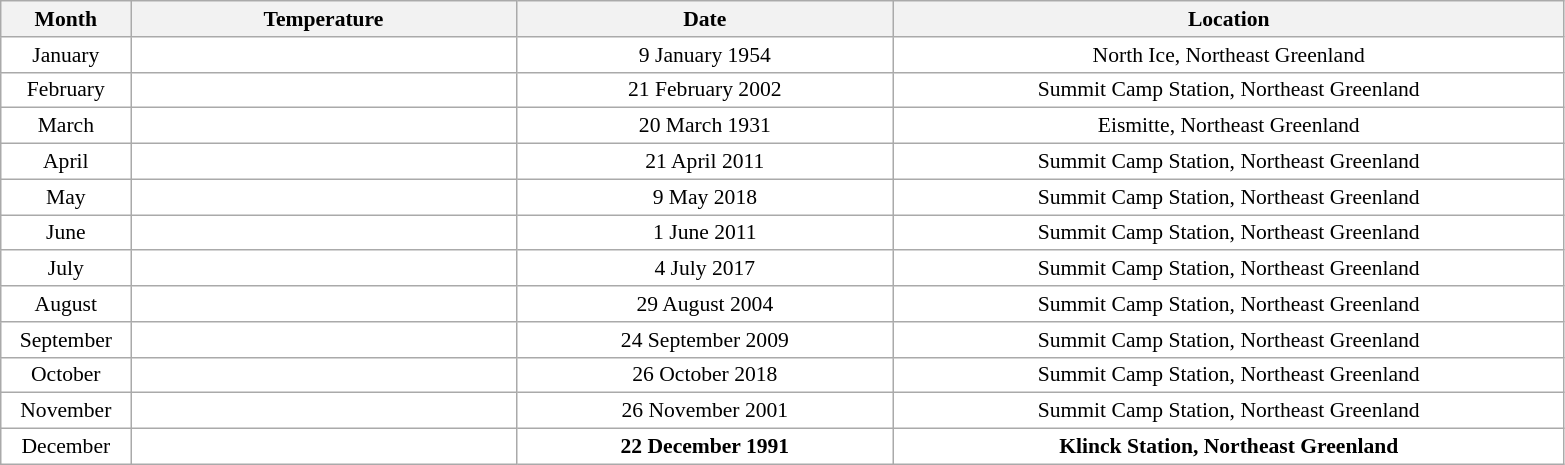<table class="wikitable" style="font-size:90%; text-align:center; background: #FFFFFF">
<tr>
<th width=80 style=background: #FF0000>Month</th>
<th width=250 style=background: #FF0000>Temperature</th>
<th width=245 style=background: #FF0000>Date</th>
<th width=440 style=background: #FF0000>Location</th>
</tr>
<tr>
<td>January</td>
<td></td>
<td>9 January 1954</td>
<td>North Ice, Northeast Greenland</td>
</tr>
<tr>
<td>February</td>
<td></td>
<td>21 February 2002</td>
<td>Summit Camp Station, Northeast Greenland</td>
</tr>
<tr>
<td>March</td>
<td></td>
<td>20 March 1931</td>
<td>Eismitte, Northeast Greenland</td>
</tr>
<tr>
<td>April</td>
<td></td>
<td>21 April 2011</td>
<td>Summit Camp Station, Northeast Greenland</td>
</tr>
<tr>
<td>May</td>
<td></td>
<td>9 May 2018</td>
<td>Summit Camp Station, Northeast Greenland</td>
</tr>
<tr>
<td>June</td>
<td></td>
<td>1 June 2011</td>
<td>Summit Camp Station, Northeast Greenland</td>
</tr>
<tr>
<td>July</td>
<td></td>
<td>4 July 2017</td>
<td>Summit Camp Station, Northeast Greenland</td>
</tr>
<tr>
<td>August</td>
<td></td>
<td>29 August 2004</td>
<td>Summit Camp Station, Northeast Greenland</td>
</tr>
<tr>
<td>September</td>
<td></td>
<td>24 September 2009</td>
<td>Summit Camp Station, Northeast Greenland</td>
</tr>
<tr>
<td>October</td>
<td></td>
<td>26 October 2018</td>
<td>Summit Camp Station, Northeast Greenland</td>
</tr>
<tr>
<td>November</td>
<td></td>
<td>26 November 2001</td>
<td>Summit Camp Station, Northeast Greenland</td>
</tr>
<tr>
<td>December</td>
<td><strong></strong></td>
<td><strong>22 December 1991</strong></td>
<td><strong>Klinck Station, Northeast Greenland</strong></td>
</tr>
</table>
